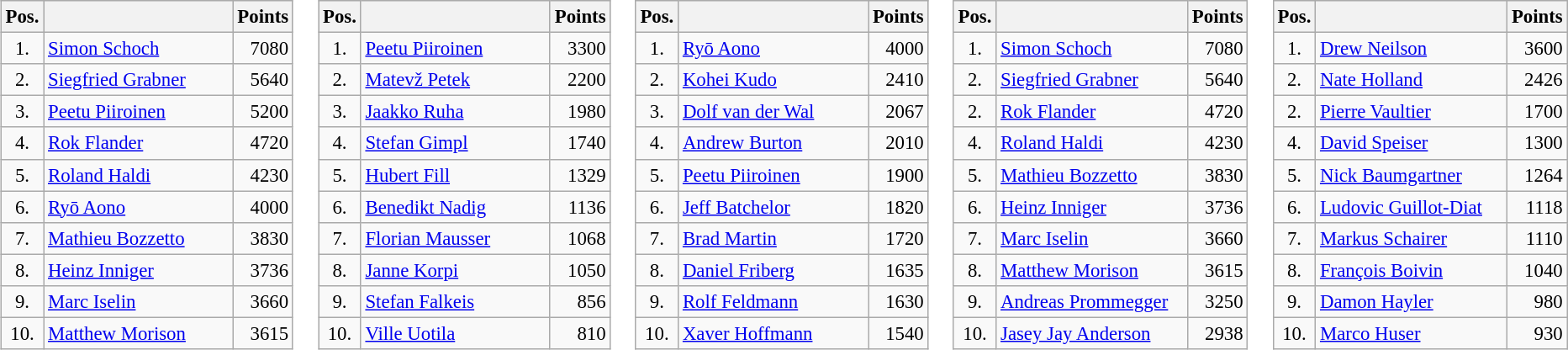<table style="font-size:95%;">
<tr valign="top">
<td><br><table class="wikitable">
<tr bgcolor="#E4E4E4">
<th style="border-bottom:1px solid #AAAAAA" width=10>Pos.</th>
<th style="border-bottom:1px solid #AAAAAA" width=150></th>
<th style="border-bottom:1px solid #AAAAAA" width=20>Points</th>
</tr>
<tr>
<td align="center">1.</td>
<td> <a href='#'>Simon Schoch</a></td>
<td align="right">7080</td>
</tr>
<tr>
<td align="center">2.</td>
<td> <a href='#'>Siegfried Grabner</a></td>
<td align="right">5640</td>
</tr>
<tr>
<td align="center">3.</td>
<td> <a href='#'>Peetu Piiroinen</a></td>
<td align="right">5200</td>
</tr>
<tr>
<td align="center">4.</td>
<td> <a href='#'>Rok Flander</a></td>
<td align="right">4720</td>
</tr>
<tr>
<td align="center">5.</td>
<td> <a href='#'>Roland Haldi</a></td>
<td align="right">4230</td>
</tr>
<tr>
<td align="center">6.</td>
<td> <a href='#'>Ryō Aono</a></td>
<td align="right">4000</td>
</tr>
<tr>
<td align="center">7.</td>
<td> <a href='#'>Mathieu Bozzetto</a></td>
<td align="right">3830</td>
</tr>
<tr>
<td align="center">8.</td>
<td> <a href='#'>Heinz Inniger</a></td>
<td align="right">3736</td>
</tr>
<tr>
<td align="center">9.</td>
<td> <a href='#'>Marc Iselin</a></td>
<td align="right">3660</td>
</tr>
<tr>
<td align="center">10.</td>
<td> <a href='#'>Matthew Morison</a></td>
<td align="right">3615</td>
</tr>
</table>
</td>
<td><br><table class="wikitable">
<tr bgcolor="#E4E4E4">
<th style="border-bottom:1px solid #AAAAAA" width=10>Pos.</th>
<th style="border-bottom:1px solid #AAAAAA" width=150></th>
<th style="border-bottom:1px solid #AAAAAA" width=20>Points</th>
</tr>
<tr>
<td align="center">1.</td>
<td> <a href='#'>Peetu Piiroinen</a></td>
<td align="right">3300</td>
</tr>
<tr>
<td align="center">2.</td>
<td> <a href='#'>Matevž Petek</a></td>
<td align="right">2200</td>
</tr>
<tr>
<td align="center">3.</td>
<td> <a href='#'>Jaakko Ruha</a></td>
<td align="right">1980</td>
</tr>
<tr>
<td align="center">4.</td>
<td> <a href='#'>Stefan Gimpl</a></td>
<td align="right">1740</td>
</tr>
<tr>
<td align="center">5.</td>
<td> <a href='#'>Hubert Fill</a></td>
<td align="right">1329</td>
</tr>
<tr>
<td align="center">6.</td>
<td> <a href='#'>Benedikt Nadig</a></td>
<td align="right">1136</td>
</tr>
<tr>
<td align="center">7.</td>
<td> <a href='#'>Florian Mausser</a></td>
<td align="right">1068</td>
</tr>
<tr>
<td align="center">8.</td>
<td> <a href='#'>Janne Korpi</a></td>
<td align="right">1050</td>
</tr>
<tr>
<td align="center">9.</td>
<td> <a href='#'>Stefan Falkeis</a></td>
<td align="right">856</td>
</tr>
<tr>
<td align="center">10.</td>
<td> <a href='#'>Ville Uotila</a></td>
<td align="right">810</td>
</tr>
</table>
</td>
<td><br><table class="wikitable">
<tr bgcolor="#E4E4E4">
<th style="border-bottom:1px solid #AAAAAA" width=10>Pos.</th>
<th style="border-bottom:1px solid #AAAAAA" width=150></th>
<th style="border-bottom:1px solid #AAAAAA" width=20>Points</th>
</tr>
<tr>
<td align="center">1.</td>
<td> <a href='#'>Ryō Aono</a></td>
<td align="right">4000</td>
</tr>
<tr>
<td align="center">2.</td>
<td> <a href='#'>Kohei Kudo</a></td>
<td align="right">2410</td>
</tr>
<tr>
<td align="center">3.</td>
<td> <a href='#'>Dolf van der Wal</a></td>
<td align="right">2067</td>
</tr>
<tr>
<td align="center">4.</td>
<td> <a href='#'>Andrew Burton</a></td>
<td align="right">2010</td>
</tr>
<tr>
<td align="center">5.</td>
<td> <a href='#'>Peetu Piiroinen</a></td>
<td align="right">1900</td>
</tr>
<tr>
<td align="center">6.</td>
<td> <a href='#'>Jeff Batchelor</a></td>
<td align="right">1820</td>
</tr>
<tr>
<td align="center">7.</td>
<td> <a href='#'>Brad Martin</a></td>
<td align="right">1720</td>
</tr>
<tr>
<td align="center">8.</td>
<td> <a href='#'>Daniel Friberg</a></td>
<td align="right">1635</td>
</tr>
<tr>
<td align="center">9.</td>
<td> <a href='#'>Rolf Feldmann</a></td>
<td align="right">1630</td>
</tr>
<tr>
<td align="center">10.</td>
<td> <a href='#'>Xaver Hoffmann</a></td>
<td align="right">1540</td>
</tr>
</table>
</td>
<td><br><table class="wikitable">
<tr bgcolor="#E4E4E4">
<th style="border-bottom:1px solid #AAAAAA" width=10>Pos.</th>
<th style="border-bottom:1px solid #AAAAAA" width=150></th>
<th style="border-bottom:1px solid #AAAAAA" width=20>Points</th>
</tr>
<tr>
<td align="center">1.</td>
<td> <a href='#'>Simon Schoch</a></td>
<td align="right">7080</td>
</tr>
<tr>
<td align="center">2.</td>
<td> <a href='#'>Siegfried Grabner</a></td>
<td align="right">5640</td>
</tr>
<tr>
<td align="center">2.</td>
<td> <a href='#'>Rok Flander</a></td>
<td align="right">4720</td>
</tr>
<tr>
<td align="center">4.</td>
<td> <a href='#'>Roland Haldi</a></td>
<td align="right">4230</td>
</tr>
<tr>
<td align="center">5.</td>
<td> <a href='#'>Mathieu Bozzetto</a></td>
<td align="right">3830</td>
</tr>
<tr>
<td align="center">6.</td>
<td> <a href='#'>Heinz Inniger</a></td>
<td align="right">3736</td>
</tr>
<tr>
<td align="center">7.</td>
<td> <a href='#'>Marc Iselin</a></td>
<td align="right">3660</td>
</tr>
<tr>
<td align="center">8.</td>
<td> <a href='#'>Matthew Morison</a></td>
<td align="right">3615</td>
</tr>
<tr>
<td align="center">9.</td>
<td> <a href='#'>Andreas Prommegger</a></td>
<td align="right">3250</td>
</tr>
<tr>
<td align="center">10.</td>
<td> <a href='#'>Jasey Jay Anderson</a></td>
<td align="right">2938</td>
</tr>
</table>
</td>
<td><br><table class="wikitable">
<tr bgcolor="#E4E4E4">
<th style="border-bottom:1px solid #AAAAAA" width=10>Pos.</th>
<th style="border-bottom:1px solid #AAAAAA" width=150></th>
<th style="border-bottom:1px solid #AAAAAA" width=20>Points</th>
</tr>
<tr>
<td align="center">1.</td>
<td> <a href='#'>Drew Neilson</a></td>
<td align="right">3600</td>
</tr>
<tr>
<td align="center">2.</td>
<td> <a href='#'>Nate Holland</a></td>
<td align="right">2426</td>
</tr>
<tr>
<td align="center">2.</td>
<td> <a href='#'>Pierre Vaultier</a></td>
<td align="right">1700</td>
</tr>
<tr>
<td align="center">4.</td>
<td> <a href='#'>David Speiser</a></td>
<td align="right">1300</td>
</tr>
<tr>
<td align="center">5.</td>
<td> <a href='#'>Nick Baumgartner</a></td>
<td align="right">1264</td>
</tr>
<tr>
<td align="center">6.</td>
<td> <a href='#'>Ludovic Guillot-Diat</a></td>
<td align="right">1118</td>
</tr>
<tr>
<td align="center">7.</td>
<td> <a href='#'>Markus Schairer</a></td>
<td align="right">1110</td>
</tr>
<tr>
<td align="center">8.</td>
<td> <a href='#'>François Boivin</a></td>
<td align="right">1040</td>
</tr>
<tr>
<td align="center">9.</td>
<td> <a href='#'>Damon Hayler</a></td>
<td align="right">980</td>
</tr>
<tr>
<td align="center">10.</td>
<td> <a href='#'>Marco Huser</a></td>
<td align="right">930</td>
</tr>
</table>
</td>
</tr>
</table>
